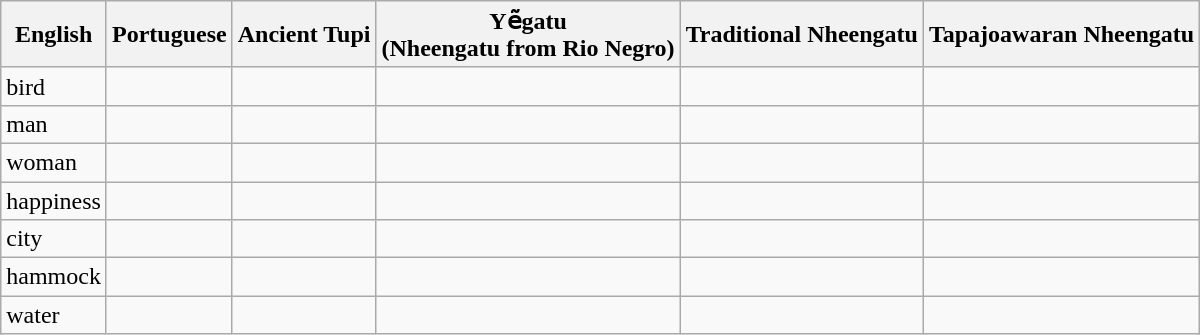<table class="wikitable">
<tr>
<th>English</th>
<th>Portuguese</th>
<th>Ancient Tupi</th>
<th>Yẽgatu<br>(Nheengatu from Rio Negro)</th>
<th>Traditional Nheengatu</th>
<th>Tapajoawaran Nheengatu</th>
</tr>
<tr>
<td>bird</td>
<td></td>
<td></td>
<td></td>
<td></td>
<td></td>
</tr>
<tr>
<td>man</td>
<td></td>
<td></td>
<td></td>
<td></td>
<td></td>
</tr>
<tr>
<td>woman</td>
<td></td>
<td></td>
<td></td>
<td></td>
<td></td>
</tr>
<tr>
<td>happiness</td>
<td></td>
<td></td>
<td></td>
<td></td>
<td></td>
</tr>
<tr>
<td>city</td>
<td></td>
<td></td>
<td></td>
<td></td>
<td></td>
</tr>
<tr>
<td>hammock</td>
<td></td>
<td></td>
<td></td>
<td></td>
<td></td>
</tr>
<tr>
<td>water</td>
<td></td>
<td></td>
<td></td>
<td></td>
<td></td>
</tr>
</table>
